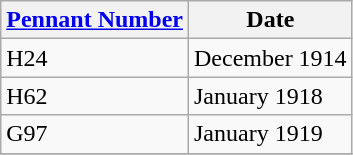<table class="wikitable" style="text-align:left">
<tr>
<th><a href='#'>Pennant Number</a></th>
<th>Date</th>
</tr>
<tr>
<td>H24</td>
<td>December 1914</td>
</tr>
<tr>
<td>H62</td>
<td>January 1918</td>
</tr>
<tr>
<td>G97</td>
<td>January 1919</td>
</tr>
<tr>
</tr>
</table>
